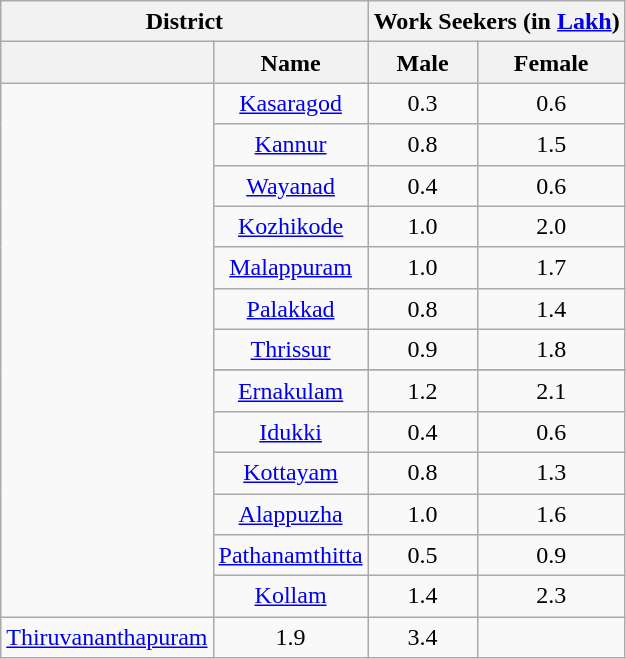<table class="wikitable sortable" style="line-height:20px;text-align:center;">
<tr>
<th colspan="2">District</th>
<th colspan="2">Work Seekers (in <a href='#'>Lakh</a>)</th>
</tr>
<tr>
<th></th>
<th>Name</th>
<th>Male</th>
<th>Female</th>
</tr>
<tr>
<td rowspan ="14"></td>
<td><a href='#'>Kasaragod</a></td>
<td>0.3</td>
<td>0.6</td>
</tr>
<tr>
<td><a href='#'>Kannur</a></td>
<td>0.8</td>
<td>1.5</td>
</tr>
<tr>
<td><a href='#'>Wayanad</a></td>
<td>0.4</td>
<td>0.6</td>
</tr>
<tr>
<td><a href='#'>Kozhikode</a></td>
<td>1.0</td>
<td>2.0</td>
</tr>
<tr>
<td><a href='#'>Malappuram</a></td>
<td>1.0</td>
<td>1.7</td>
</tr>
<tr>
<td><a href='#'>Palakkad</a></td>
<td>0.8</td>
<td>1.4</td>
</tr>
<tr>
<td><a href='#'>Thrissur</a></td>
<td>0.9</td>
<td>1.8</td>
</tr>
<tr>
</tr>
<tr>
<td><a href='#'>Ernakulam</a></td>
<td>1.2</td>
<td>2.1</td>
</tr>
<tr>
<td><a href='#'>Idukki</a></td>
<td>0.4</td>
<td>0.6</td>
</tr>
<tr>
<td><a href='#'>Kottayam</a></td>
<td>0.8</td>
<td>1.3</td>
</tr>
<tr>
<td><a href='#'>Alappuzha</a></td>
<td>1.0</td>
<td>1.6</td>
</tr>
<tr>
<td><a href='#'>Pathanamthitta</a></td>
<td>0.5</td>
<td>0.9</td>
</tr>
<tr>
<td><a href='#'>Kollam</a></td>
<td>1.4</td>
<td>2.3</td>
</tr>
<tr>
<td><a href='#'>Thiruvananthapuram</a></td>
<td>1.9</td>
<td>3.4</td>
</tr>
</table>
